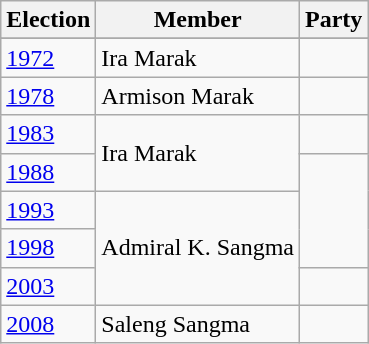<table class="wikitable sortable">
<tr>
<th>Election</th>
<th>Member</th>
<th colspan=2>Party</th>
</tr>
<tr>
</tr>
<tr>
<td><a href='#'>1972</a></td>
<td>Ira Marak</td>
<td></td>
</tr>
<tr>
<td><a href='#'>1978</a></td>
<td>Armison Marak</td>
</tr>
<tr>
<td><a href='#'>1983</a></td>
<td rowspan=2>Ira Marak</td>
<td></td>
</tr>
<tr>
<td><a href='#'>1988</a></td>
</tr>
<tr>
<td><a href='#'>1993</a></td>
<td rowspan=3>Admiral K. Sangma</td>
</tr>
<tr>
<td><a href='#'>1998</a></td>
</tr>
<tr>
<td><a href='#'>2003</a></td>
<td></td>
</tr>
<tr>
<td><a href='#'>2008</a></td>
<td>Saleng Sangma</td>
<td></td>
</tr>
</table>
